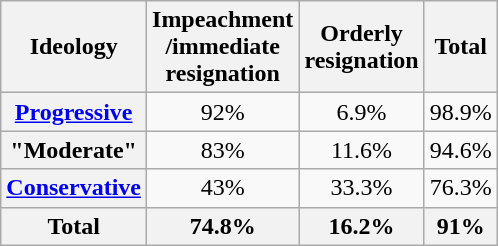<table class="wikitable sortable" style="float: right; clear: right; margin-left: 1em; text-align: center;">
<tr>
<th scope="col">Ideology</th>
<th scope="col">Impeachment<br>/immediate<br>resignation</th>
<th scope="col">Orderly<br>resignation</th>
<th scope="col">Total</th>
</tr>
<tr>
<th scope="row"><a href='#'>Progressive</a></th>
<td>92%</td>
<td>6.9%</td>
<td>98.9%</td>
</tr>
<tr>
<th scope="row">"Moderate"</th>
<td>83%</td>
<td>11.6%</td>
<td>94.6%</td>
</tr>
<tr>
<th scope="row"><a href='#'>Conservative</a></th>
<td>43%</td>
<td>33.3%</td>
<td>76.3%</td>
</tr>
<tr class="sortbottom">
<th scope="row">Total</th>
<th>74.8%</th>
<th>16.2%</th>
<th>91%</th>
</tr>
</table>
